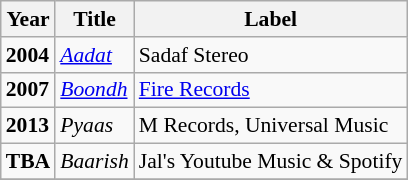<table class="wikitable" style="font-size: 90%;">
<tr>
<th>Year</th>
<th>Title</th>
<th>Label</th>
</tr>
<tr>
<td><strong>2004</strong></td>
<td><em><a href='#'>Aadat</a></em></td>
<td>Sadaf Stereo</td>
</tr>
<tr>
<td><strong>2007</strong></td>
<td><em><a href='#'>Boondh</a></em></td>
<td><a href='#'>Fire Records</a></td>
</tr>
<tr>
<td><strong>2013</strong></td>
<td><em>Pyaas</em></td>
<td>M Records, Universal Music</td>
</tr>
<tr>
<td><strong>TBA</strong></td>
<td><em>Baarish</em></td>
<td>Jal's Youtube Music & Spotify</td>
</tr>
<tr>
</tr>
</table>
